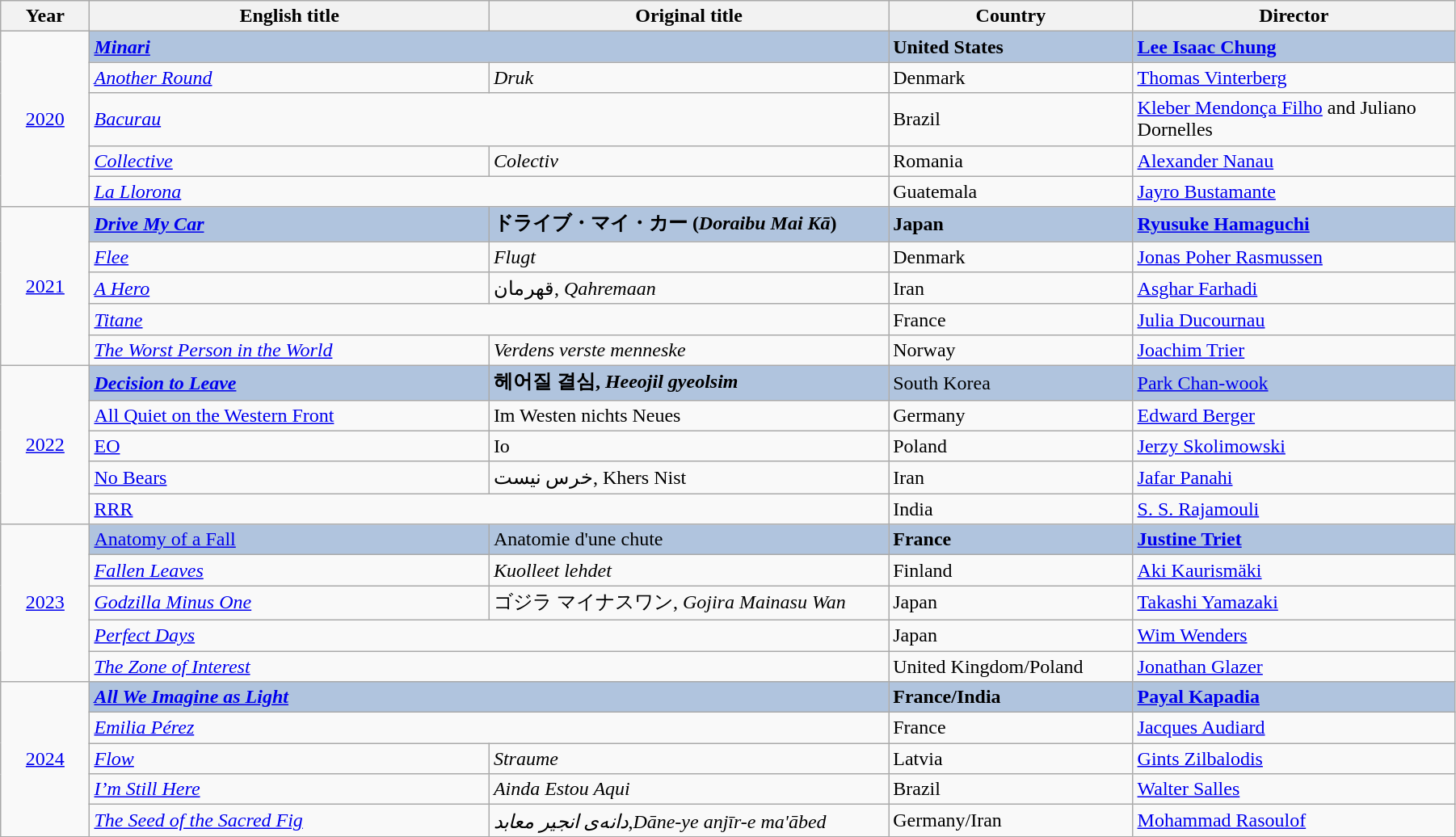<table class="wikitable" width="95%" cellpadding="5">
<tr>
<th width="050">Year</th>
<th width="250">English title</th>
<th width="250">Original title</th>
<th width="150">Country</th>
<th width="200">Director</th>
</tr>
<tr>
<td rowspan="5" style="text-align:center;"><a href='#'>2020</a></td>
<td style="background:#B0C4DE;" colspan="2"><em><a href='#'><strong>Minari</strong></a></em></td>
<td style="background:#B0C4DE;"><strong>United States</strong></td>
<td style="background:#B0C4DE;"><a href='#'><strong>Lee Isaac Chung</strong></a></td>
</tr>
<tr>
<td><em><a href='#'>Another Round</a></em></td>
<td><em>Druk</em></td>
<td>Denmark</td>
<td><a href='#'>Thomas Vinterberg</a></td>
</tr>
<tr>
<td colspan="2"><em><a href='#'>Bacurau</a></em></td>
<td>Brazil</td>
<td><a href='#'>Kleber Mendonça Filho</a> and Juliano Dornelles</td>
</tr>
<tr>
<td><em><a href='#'>Collective</a></em></td>
<td><em>Colectiv</em></td>
<td>Romania</td>
<td><a href='#'>Alexander Nanau</a></td>
</tr>
<tr>
<td colspan="2"><em><a href='#'>La Llorona</a></em></td>
<td>Guatemala</td>
<td><a href='#'>Jayro Bustamante</a></td>
</tr>
<tr>
<td rowspan="5" style="text-align:center;"><a href='#'>2021</a></td>
<td style="background:#B0C4DE;"><em><a href='#'><strong>Drive My Car</strong></a></em></td>
<td style="background:#B0C4DE;"><strong>ドライブ・マイ・カー (<em>Doraibu Mai Kā</em>)</strong></td>
<td style="background:#B0C4DE;"><strong>Japan</strong></td>
<td style="background:#B0C4DE;"><a href='#'><strong>Ryusuke Hamaguchi</strong></a></td>
</tr>
<tr>
<td><em><a href='#'>Flee</a></em></td>
<td><em>Flugt</em></td>
<td>Denmark</td>
<td><a href='#'>Jonas Poher Rasmussen</a></td>
</tr>
<tr>
<td><em><a href='#'>A Hero</a></em></td>
<td>قهرمان, <em>Qahremaan</em></td>
<td>Iran</td>
<td><a href='#'>Asghar Farhadi</a></td>
</tr>
<tr>
<td colspan="2"><em><a href='#'>Titane</a></em></td>
<td>France</td>
<td><a href='#'>Julia Ducournau</a></td>
</tr>
<tr>
<td><em><a href='#'>The Worst Person in the World</a></em></td>
<td><em>Verdens verste menneske</em></td>
<td>Norway</td>
<td><a href='#'>Joachim Trier</a></td>
</tr>
<tr>
<td rowspan="5" style="text-align:center;"><a href='#'>2022</a></td>
<td style="background:#B0C4DE;"><em><a href='#'><strong>Decision to Leave</strong></a></em></td>
<td style="background:#B0C4DE;"><strong>헤어질 결심, <em>Heeojil gyeolsim<strong><em></td>
<td style="background:#B0C4DE;"></strong>South Korea<strong></td>
<td style="background:#B0C4DE;"><a href='#'></strong>Park Chan-wook<strong></a></td>
</tr>
<tr>
<td></em><a href='#'>All Quiet on the Western Front</a><em></td>
<td></em>Im Westen nichts Neues<em></td>
<td>Germany</td>
<td><a href='#'>Edward Berger</a></td>
</tr>
<tr>
<td></em><a href='#'>EO</a><em></td>
<td></em>Io<em></td>
<td>Poland</td>
<td><a href='#'>Jerzy Skolimowski</a></td>
</tr>
<tr>
<td></em><a href='#'>No Bears</a><em></td>
<td>خرس نیست, </em>Khers Nist<em></td>
<td>Iran</td>
<td><a href='#'>Jafar Panahi</a></td>
</tr>
<tr>
<td colspan="2"></em><a href='#'>RRR</a><em></td>
<td>India</td>
<td><a href='#'>S. S. Rajamouli</a></td>
</tr>
<tr>
<td rowspan="5" style="text-align:center;"><a href='#'>2023</a></td>
<td style="background:#B0C4DE;"></em><a href='#'></strong>Anatomy of a Fall<strong></a><em></td>
<td style="background:#B0C4DE;"></em></strong>Anatomie d'une chute</strong> </em></td>
<td style="background:#B0C4DE;"><strong>France</strong></td>
<td style="background:#B0C4DE;"><a href='#'><strong>Justine Triet</strong></a></td>
</tr>
<tr>
<td><em><a href='#'>Fallen Leaves</a></em></td>
<td><em>Kuolleet lehdet</em></td>
<td>Finland</td>
<td><a href='#'>Aki Kaurismäki</a></td>
</tr>
<tr>
<td><em><a href='#'>Godzilla Minus One</a></em></td>
<td>ゴジラ マイナスワン, <em>Gojira Mainasu Wan</em></td>
<td>Japan</td>
<td><a href='#'>Takashi Yamazaki</a></td>
</tr>
<tr>
<td colspan="2"><em><a href='#'>Perfect Days</a></em></td>
<td>Japan</td>
<td><a href='#'>Wim Wenders</a></td>
</tr>
<tr>
<td colspan="2"><em><a href='#'>The Zone of Interest</a></em></td>
<td>United Kingdom/Poland</td>
<td><a href='#'>Jonathan Glazer</a></td>
</tr>
<tr>
<td rowspan="5" style="text-align:center;"><a href='#'>2024</a></td>
<td style="background:#B0C4DE;" colspan="2"><strong><em><a href='#'>All We Imagine as Light</a></em></strong></td>
<td style="background:#B0C4DE;"><strong>France/India</strong></td>
<td style="background:#B0C4DE;"><a href='#'><strong>Payal Kapadia</strong></a></td>
</tr>
<tr>
<td colspan="2"><em><a href='#'>Emilia Pérez</a></em></td>
<td>France</td>
<td><a href='#'>Jacques Audiard</a></td>
</tr>
<tr>
<td><em><a href='#'>Flow</a></em></td>
<td><em>Straume</em></td>
<td>Latvia</td>
<td><a href='#'>Gints Zilbalodis</a></td>
</tr>
<tr>
<td><em><a href='#'>I’m Still Here</a></em></td>
<td><em>Ainda Estou Aqui</em> </td>
<td>Brazil</td>
<td><a href='#'>Walter Salles</a></td>
</tr>
<tr>
<td><em><a href='#'>The Seed of the Sacred Fig</a></em></td>
<td><em>دانه‌ی انجیر معابد</em>,<em>Dāne-ye anjīr-e ma'ābed</em></td>
<td>Germany/Iran</td>
<td><a href='#'>Mohammad Rasoulof</a></td>
</tr>
</table>
